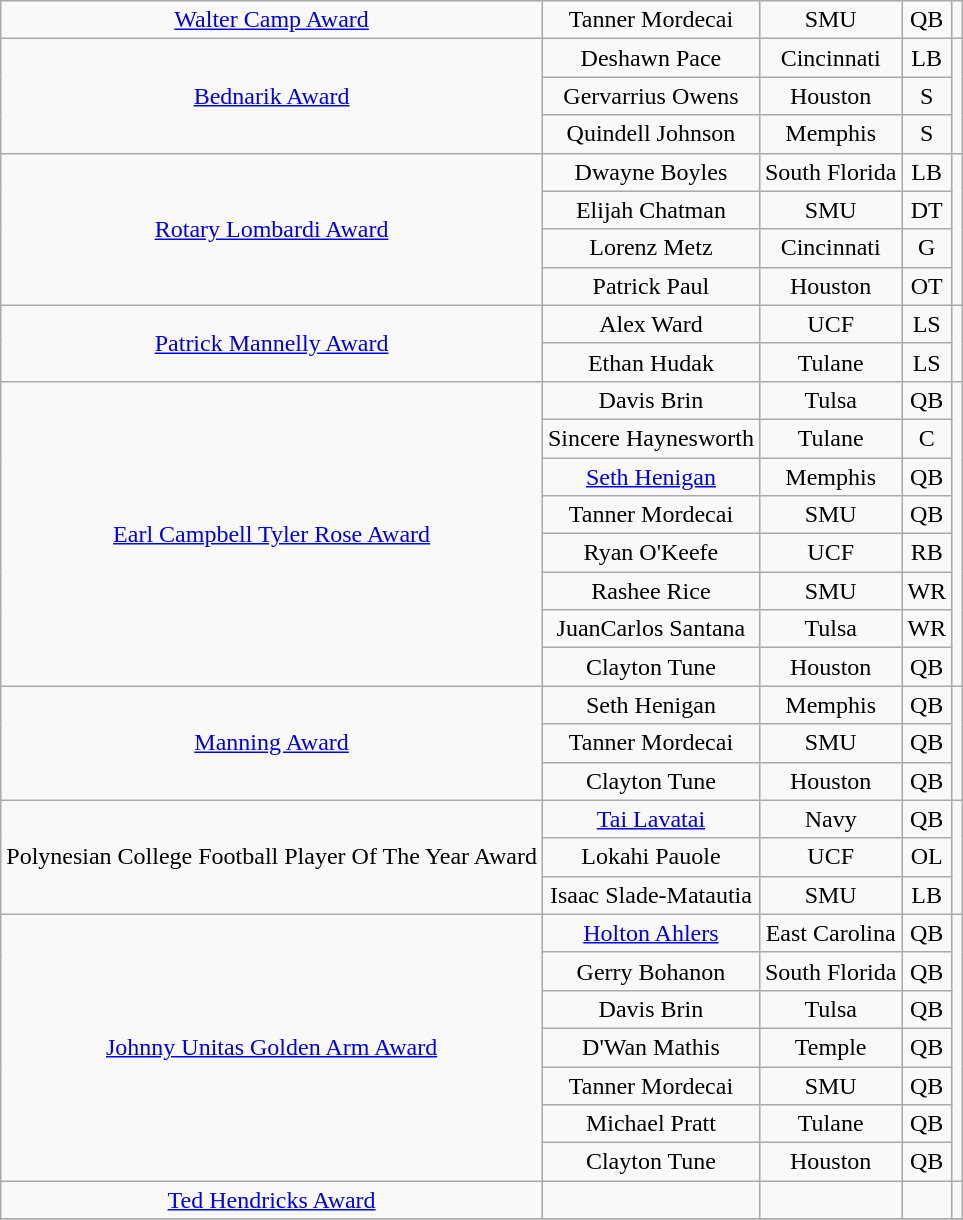<table class="wikitable" style="text-align:center;">
<tr>
<td><a href='#'>Walter Camp Award</a></td>
<td>Tanner Mordecai</td>
<td>SMU</td>
<td>QB</td>
<td></td>
</tr>
<tr>
<td rowspan=3><a href='#'>Bednarik Award</a></td>
<td>Deshawn Pace</td>
<td>Cincinnati</td>
<td>LB</td>
<td rowspan=3></td>
</tr>
<tr>
<td>Gervarrius Owens</td>
<td>Houston</td>
<td>S</td>
</tr>
<tr>
<td>Quindell Johnson</td>
<td>Memphis</td>
<td>S</td>
</tr>
<tr>
<td rowspan=4><a href='#'>Rotary Lombardi Award</a></td>
<td>Dwayne Boyles</td>
<td>South Florida</td>
<td>LB</td>
<td rowspan=4></td>
</tr>
<tr>
<td>Elijah Chatman</td>
<td>SMU</td>
<td>DT</td>
</tr>
<tr>
<td>Lorenz Metz</td>
<td>Cincinnati</td>
<td>G</td>
</tr>
<tr>
<td>Patrick Paul</td>
<td>Houston</td>
<td>OT</td>
</tr>
<tr>
<td rowspan=2><a href='#'>Patrick Mannelly Award</a></td>
<td>Alex Ward</td>
<td>UCF</td>
<td>LS</td>
<td rowspan=2></td>
</tr>
<tr>
<td>Ethan Hudak</td>
<td>Tulane</td>
<td>LS</td>
</tr>
<tr>
<td rowspan=8><a href='#'>Earl Campbell Tyler Rose Award</a></td>
<td>Davis Brin</td>
<td>Tulsa</td>
<td>QB</td>
<td rowspan=8></td>
</tr>
<tr>
<td>Sincere Haynesworth</td>
<td>Tulane</td>
<td>C</td>
</tr>
<tr>
<td><a href='#'>Seth Henigan</a></td>
<td>Memphis</td>
<td>QB</td>
</tr>
<tr>
<td>Tanner Mordecai</td>
<td>SMU</td>
<td>QB</td>
</tr>
<tr>
<td>Ryan O'Keefe</td>
<td>UCF</td>
<td>RB</td>
</tr>
<tr>
<td>Rashee Rice</td>
<td>SMU</td>
<td>WR</td>
</tr>
<tr>
<td>JuanCarlos Santana</td>
<td>Tulsa</td>
<td>WR</td>
</tr>
<tr>
<td>Clayton Tune</td>
<td>Houston</td>
<td>QB</td>
</tr>
<tr>
<td rowspan=3><a href='#'>Manning Award</a></td>
<td>Seth Henigan</td>
<td>Memphis</td>
<td>QB</td>
<td rowspan=3></td>
</tr>
<tr>
<td>Tanner Mordecai</td>
<td>SMU</td>
<td>QB</td>
</tr>
<tr>
<td>Clayton Tune</td>
<td>Houston</td>
<td>QB</td>
</tr>
<tr>
<td rowspan=3>Polynesian College Football Player Of The Year Award</td>
<td><a href='#'>Tai Lavatai</a></td>
<td>Navy</td>
<td>QB</td>
<td rowspan=3></td>
</tr>
<tr>
<td>Lokahi Pauole</td>
<td>UCF</td>
<td>OL</td>
</tr>
<tr>
<td>Isaac Slade-Matautia</td>
<td>SMU</td>
<td>LB</td>
</tr>
<tr>
<td rowspan=7><a href='#'>Johnny Unitas Golden Arm Award</a></td>
<td><a href='#'>Holton Ahlers</a></td>
<td>East Carolina</td>
<td>QB</td>
<td rowspan=7></td>
</tr>
<tr>
<td>Gerry Bohanon</td>
<td>South Florida</td>
<td>QB</td>
</tr>
<tr>
<td>Davis Brin</td>
<td>Tulsa</td>
<td>QB</td>
</tr>
<tr>
<td>D'Wan Mathis</td>
<td>Temple</td>
<td>QB</td>
</tr>
<tr>
<td>Tanner Mordecai</td>
<td>SMU</td>
<td>QB</td>
</tr>
<tr>
<td>Michael Pratt</td>
<td>Tulane</td>
<td>QB</td>
</tr>
<tr>
<td>Clayton Tune</td>
<td>Houston</td>
<td>QB</td>
</tr>
<tr>
<td><a href='#'>Ted Hendricks Award</a></td>
<td></td>
<td></td>
<td></td>
<td></td>
</tr>
<tr>
</tr>
</table>
